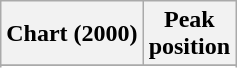<table class="wikitable sortable plainrowheaders" style="text-align:center">
<tr>
<th scope="col">Chart (2000)</th>
<th scope="col">Peak<br> position</th>
</tr>
<tr>
</tr>
<tr>
</tr>
<tr>
</tr>
</table>
